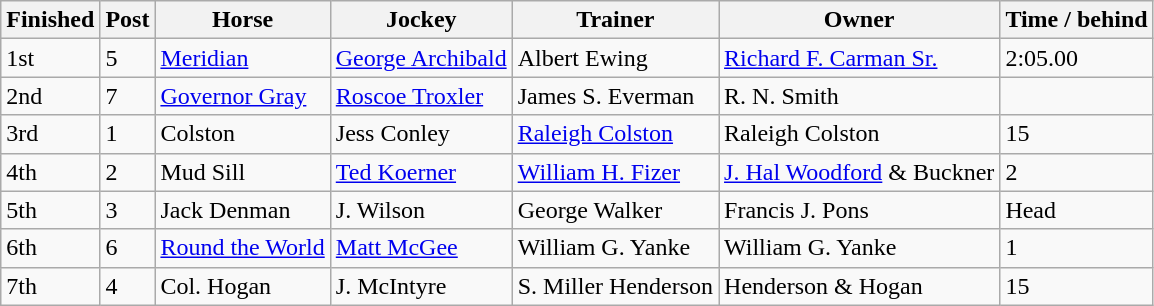<table class="wikitable">
<tr>
<th>Finished</th>
<th>Post</th>
<th>Horse</th>
<th>Jockey</th>
<th>Trainer</th>
<th>Owner</th>
<th>Time / behind</th>
</tr>
<tr>
<td>1st</td>
<td>5</td>
<td><a href='#'>Meridian</a></td>
<td><a href='#'>George Archibald</a></td>
<td>Albert Ewing</td>
<td><a href='#'>Richard F. Carman Sr.</a></td>
<td>2:05.00</td>
</tr>
<tr>
<td>2nd</td>
<td>7</td>
<td><a href='#'>Governor Gray</a></td>
<td><a href='#'>Roscoe Troxler</a></td>
<td>James S. Everman</td>
<td>R. N. Smith</td>
<td></td>
</tr>
<tr>
<td>3rd</td>
<td>1</td>
<td>Colston</td>
<td>Jess Conley</td>
<td><a href='#'>Raleigh Colston</a></td>
<td>Raleigh Colston</td>
<td>15</td>
</tr>
<tr>
<td>4th</td>
<td>2</td>
<td>Mud Sill</td>
<td><a href='#'>Ted Koerner</a></td>
<td><a href='#'>William H. Fizer</a></td>
<td><a href='#'>J. Hal Woodford</a> & Buckner</td>
<td>2</td>
</tr>
<tr>
<td>5th</td>
<td>3</td>
<td>Jack Denman</td>
<td>J. Wilson</td>
<td>George Walker</td>
<td>Francis J. Pons</td>
<td>Head</td>
</tr>
<tr>
<td>6th</td>
<td>6</td>
<td><a href='#'>Round the World</a></td>
<td><a href='#'>Matt McGee</a></td>
<td>William G. Yanke</td>
<td>William G. Yanke</td>
<td>1</td>
</tr>
<tr>
<td>7th</td>
<td>4</td>
<td>Col. Hogan</td>
<td>J. McIntyre</td>
<td>S. Miller Henderson</td>
<td>Henderson & Hogan</td>
<td>15</td>
</tr>
</table>
